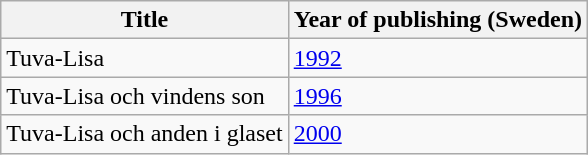<table class=wikitable>
<tr>
<th>Title</th>
<th>Year of publishing (Sweden)</th>
</tr>
<tr>
<td>Tuva-Lisa</td>
<td><a href='#'>1992</a></td>
</tr>
<tr>
<td>Tuva-Lisa och vindens son</td>
<td><a href='#'>1996</a></td>
</tr>
<tr>
<td>Tuva-Lisa och anden i glaset</td>
<td><a href='#'>2000</a></td>
</tr>
</table>
